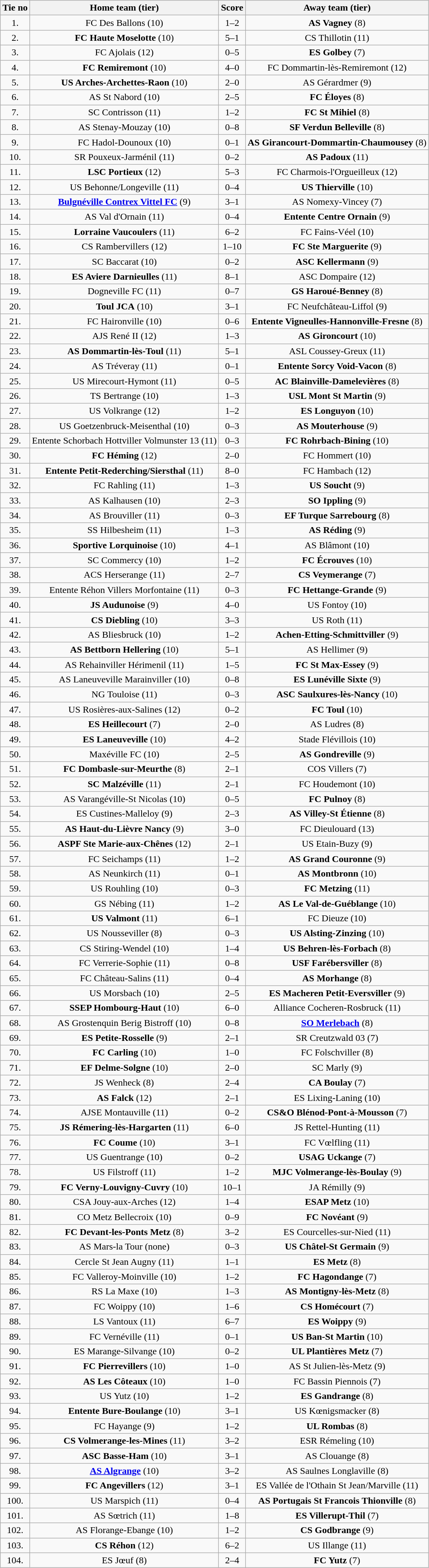<table class="wikitable" style="text-align: center">
<tr>
<th>Tie no</th>
<th>Home team (tier)</th>
<th>Score</th>
<th>Away team (tier)</th>
</tr>
<tr>
<td>1.</td>
<td>FC Des Ballons (10)</td>
<td>1–2</td>
<td><strong>AS Vagney</strong> (8)</td>
</tr>
<tr>
<td>2.</td>
<td><strong>FC Haute Moselotte</strong> (10)</td>
<td>5–1</td>
<td>CS Thillotin (11)</td>
</tr>
<tr>
<td>3.</td>
<td>FC Ajolais (12)</td>
<td>0–5</td>
<td><strong>ES Golbey</strong> (7)</td>
</tr>
<tr>
<td>4.</td>
<td><strong>FC Remiremont</strong> (10)</td>
<td>4–0</td>
<td>FC Dommartin-lès-Remiremont (12)</td>
</tr>
<tr>
<td>5.</td>
<td><strong>US Arches-Archettes-Raon</strong> (10)</td>
<td>2–0</td>
<td>AS Gérardmer (9)</td>
</tr>
<tr>
<td>6.</td>
<td>AS St Nabord (10)</td>
<td>2–5</td>
<td><strong>FC Éloyes</strong> (8)</td>
</tr>
<tr>
<td>7.</td>
<td>SC Contrisson (11)</td>
<td>1–2</td>
<td><strong>FC St Mihiel</strong> (8)</td>
</tr>
<tr>
<td>8.</td>
<td>AS Stenay-Mouzay (10)</td>
<td>0–8</td>
<td><strong>SF Verdun Belleville</strong> (8)</td>
</tr>
<tr>
<td>9.</td>
<td>FC Hadol-Dounoux (10)</td>
<td>0–1</td>
<td><strong>AS Girancourt-Dommartin-Chaumousey</strong> (8)</td>
</tr>
<tr>
<td>10.</td>
<td>SR Pouxeux-Jarménil (11)</td>
<td>0–2</td>
<td><strong>AS Padoux</strong> (11)</td>
</tr>
<tr>
<td>11.</td>
<td><strong>LSC Portieux</strong> (12)</td>
<td>5–3</td>
<td>FC Charmois-l'Orgueilleux (12)</td>
</tr>
<tr>
<td>12.</td>
<td>US Behonne/Longeville (11)</td>
<td>0–4</td>
<td><strong>US Thierville</strong> (10)</td>
</tr>
<tr>
<td>13.</td>
<td><strong><a href='#'>Bulgnéville Contrex Vittel FC</a></strong> (9)</td>
<td>3–1</td>
<td>AS Nomexy-Vincey (7)</td>
</tr>
<tr>
<td>14.</td>
<td>AS Val d'Ornain (11)</td>
<td>0–4</td>
<td><strong>Entente Centre Ornain</strong> (9)</td>
</tr>
<tr>
<td>15.</td>
<td><strong>Lorraine Vaucoulers</strong> (11)</td>
<td>6–2</td>
<td>FC Fains-Véel (10)</td>
</tr>
<tr>
<td>16.</td>
<td>CS Rambervillers (12)</td>
<td>1–10</td>
<td><strong>FC Ste Marguerite</strong> (9)</td>
</tr>
<tr>
<td>17.</td>
<td>SC Baccarat (10)</td>
<td>0–2</td>
<td><strong>ASC Kellermann</strong> (9)</td>
</tr>
<tr>
<td>18.</td>
<td><strong>ES Aviere Darnieulles</strong> (11)</td>
<td>8–1</td>
<td>ASC Dompaire (12)</td>
</tr>
<tr>
<td>19.</td>
<td>Dogneville FC (11)</td>
<td>0–7</td>
<td><strong>GS Haroué-Benney</strong> (8)</td>
</tr>
<tr>
<td>20.</td>
<td><strong>Toul JCA</strong> (10)</td>
<td>3–1 </td>
<td>FC Neufchâteau-Liffol (9)</td>
</tr>
<tr>
<td>21.</td>
<td>FC Haironville (10)</td>
<td>0–6</td>
<td><strong>Entente Vigneulles-Hannonville-Fresne</strong> (8)</td>
</tr>
<tr>
<td>22.</td>
<td>AJS René II (12)</td>
<td>1–3</td>
<td><strong>AS Gironcourt</strong> (10)</td>
</tr>
<tr>
<td>23.</td>
<td><strong>AS Dommartin-lès-Toul</strong> (11)</td>
<td>5–1</td>
<td>ASL Coussey-Greux (11)</td>
</tr>
<tr>
<td>24.</td>
<td>AS Tréveray (11)</td>
<td>0–1</td>
<td><strong>Entente Sorcy Void-Vacon</strong> (8)</td>
</tr>
<tr>
<td>25.</td>
<td>US Mirecourt-Hymont (11)</td>
<td>0–5</td>
<td><strong>AC Blainville-Damelevières</strong> (8)</td>
</tr>
<tr>
<td>26.</td>
<td>TS Bertrange (10)</td>
<td>1–3</td>
<td><strong>USL Mont St Martin</strong> (9)</td>
</tr>
<tr>
<td>27.</td>
<td>US Volkrange (12)</td>
<td>1–2</td>
<td><strong>ES Longuyon</strong> (10)</td>
</tr>
<tr>
<td>28.</td>
<td>US Goetzenbruck-Meisenthal (10)</td>
<td>0–3</td>
<td><strong>AS Mouterhouse</strong> (9)</td>
</tr>
<tr>
<td>29.</td>
<td>Entente Schorbach Hottviller Volmunster 13 (11)</td>
<td>0–3</td>
<td><strong>FC Rohrbach-Bining</strong> (10)</td>
</tr>
<tr>
<td>30.</td>
<td><strong>FC Héming</strong> (12)</td>
<td>2–0</td>
<td>FC Hommert (10)</td>
</tr>
<tr>
<td>31.</td>
<td><strong>Entente Petit-Rederching/Siersthal</strong> (11)</td>
<td>8–0</td>
<td>FC Hambach (12)</td>
</tr>
<tr>
<td>32.</td>
<td>FC Rahling (11)</td>
<td>1–3 </td>
<td><strong>US Soucht</strong> (9)</td>
</tr>
<tr>
<td>33.</td>
<td>AS Kalhausen (10)</td>
<td>2–3 </td>
<td><strong>SO Ippling</strong> (9)</td>
</tr>
<tr>
<td>34.</td>
<td>AS Brouviller (11)</td>
<td>0–3</td>
<td><strong>EF Turque Sarrebourg</strong> (8)</td>
</tr>
<tr>
<td>35.</td>
<td>SS Hilbesheim (11)</td>
<td>1–3</td>
<td><strong>AS Réding</strong> (9)</td>
</tr>
<tr>
<td>36.</td>
<td><strong>Sportive Lorquinoise</strong> (10)</td>
<td>4–1</td>
<td>AS Blâmont (10)</td>
</tr>
<tr>
<td>37.</td>
<td>SC Commercy (10)</td>
<td>1–2</td>
<td><strong>FC Écrouves</strong> (10)</td>
</tr>
<tr>
<td>38.</td>
<td>ACS Herserange (11)</td>
<td>2–7</td>
<td><strong>CS Veymerange</strong> (7)</td>
</tr>
<tr>
<td>39.</td>
<td>Entente Réhon Villers Morfontaine (11)</td>
<td>0–3</td>
<td><strong>FC Hettange-Grande</strong> (9)</td>
</tr>
<tr>
<td>40.</td>
<td><strong>JS Audunoise</strong> (9)</td>
<td>4–0</td>
<td>US Fontoy (10)</td>
</tr>
<tr>
<td>41.</td>
<td><strong>CS Diebling</strong> (10)</td>
<td>3–3 </td>
<td>US Roth (11)</td>
</tr>
<tr>
<td>42.</td>
<td>AS Bliesbruck (10)</td>
<td>1–2</td>
<td><strong>Achen-Etting-Schmittviller</strong> (9)</td>
</tr>
<tr>
<td>43.</td>
<td><strong>AS Bettborn Hellering</strong> (10)</td>
<td>5–1</td>
<td>AS Hellimer (9)</td>
</tr>
<tr>
<td>44.</td>
<td>AS Rehainviller Hérimenil (11)</td>
<td>1–5</td>
<td><strong>FC St Max-Essey</strong> (9)</td>
</tr>
<tr>
<td>45.</td>
<td>AS Laneuveville Marainviller (10)</td>
<td>0–8</td>
<td><strong>ES Lunéville Sixte</strong> (9)</td>
</tr>
<tr>
<td>46.</td>
<td>NG Touloise (11)</td>
<td>0–3</td>
<td><strong>ASC Saulxures-lès-Nancy</strong> (10)</td>
</tr>
<tr>
<td>47.</td>
<td>US Rosières-aux-Salines (12)</td>
<td>0–2</td>
<td><strong>FC Toul</strong> (10)</td>
</tr>
<tr>
<td>48.</td>
<td><strong>ES Heillecourt</strong> (7)</td>
<td>2–0</td>
<td>AS Ludres (8)</td>
</tr>
<tr>
<td>49.</td>
<td><strong>ES Laneuveville</strong> (10)</td>
<td>4–2</td>
<td>Stade Flévillois (10)</td>
</tr>
<tr>
<td>50.</td>
<td>Maxéville FC (10)</td>
<td>2–5</td>
<td><strong>AS Gondreville</strong> (9)</td>
</tr>
<tr>
<td>51.</td>
<td><strong>FC Dombasle-sur-Meurthe</strong> (8)</td>
<td>2–1</td>
<td>COS Villers (7)</td>
</tr>
<tr>
<td>52.</td>
<td><strong>SC Malzéville</strong> (11)</td>
<td>2–1</td>
<td>FC Houdemont (10)</td>
</tr>
<tr>
<td>53.</td>
<td>AS Varangéville-St Nicolas (10)</td>
<td>0–5</td>
<td><strong>FC Pulnoy</strong> (8)</td>
</tr>
<tr>
<td>54.</td>
<td>ES Custines-Malleloy (9)</td>
<td>2–3</td>
<td><strong>AS Villey-St Étienne</strong> (8)</td>
</tr>
<tr>
<td>55.</td>
<td><strong>AS Haut-du-Lièvre Nancy</strong> (9)</td>
<td>3–0</td>
<td>FC Dieulouard (13)</td>
</tr>
<tr>
<td>56.</td>
<td><strong>ASPF Ste Marie-aux-Chênes</strong> (12)</td>
<td>2–1</td>
<td>US Etain-Buzy (9)</td>
</tr>
<tr>
<td>57.</td>
<td>FC Seichamps (11)</td>
<td>1–2</td>
<td><strong>AS Grand Couronne</strong> (9)</td>
</tr>
<tr>
<td>58.</td>
<td>AS Neunkirch (11)</td>
<td>0–1</td>
<td><strong>AS Montbronn</strong> (10)</td>
</tr>
<tr>
<td>59.</td>
<td>US Rouhling (10)</td>
<td>0–3</td>
<td><strong>FC Metzing</strong> (11)</td>
</tr>
<tr>
<td>60.</td>
<td>GS Nébing (11)</td>
<td>1–2</td>
<td><strong>AS Le Val-de-Guéblange</strong> (10)</td>
</tr>
<tr>
<td>61.</td>
<td><strong>US Valmont</strong> (11)</td>
<td>6–1</td>
<td>FC Dieuze (10)</td>
</tr>
<tr>
<td>62.</td>
<td>US Nousseviller (8)</td>
<td>0–3</td>
<td><strong>US Alsting-Zinzing</strong> (10)</td>
</tr>
<tr>
<td>63.</td>
<td>CS Stiring-Wendel (10)</td>
<td>1–4</td>
<td><strong>US Behren-lès-Forbach</strong> (8)</td>
</tr>
<tr>
<td>64.</td>
<td>FC Verrerie-Sophie (11)</td>
<td>0–8</td>
<td><strong>USF Farébersviller</strong> (8)</td>
</tr>
<tr>
<td>65.</td>
<td>FC Château-Salins (11)</td>
<td>0–4</td>
<td><strong>AS Morhange</strong> (8)</td>
</tr>
<tr>
<td>66.</td>
<td>US Morsbach (10)</td>
<td>2–5</td>
<td><strong>ES Macheren Petit-Eversviller</strong> (9)</td>
</tr>
<tr>
<td>67.</td>
<td><strong>SSEP Hombourg-Haut</strong> (10)</td>
<td>6–0</td>
<td>Alliance Cocheren-Rosbruck (11)</td>
</tr>
<tr>
<td>68.</td>
<td>AS Grostenquin Berig Bistroff (10)</td>
<td>0–8</td>
<td><strong><a href='#'>SO Merlebach</a></strong> (8)</td>
</tr>
<tr>
<td>69.</td>
<td><strong>ES Petite-Rosselle</strong> (9)</td>
<td>2–1</td>
<td>SR Creutzwald 03 (7)</td>
</tr>
<tr>
<td>70.</td>
<td><strong>FC Carling</strong> (10)</td>
<td>1–0</td>
<td>FC Folschviller (8)</td>
</tr>
<tr>
<td>71.</td>
<td><strong>EF Delme-Solgne</strong> (10)</td>
<td>2–0</td>
<td>SC Marly (9)</td>
</tr>
<tr>
<td>72.</td>
<td>JS Wenheck (8)</td>
<td>2–4</td>
<td><strong>CA Boulay</strong> (7)</td>
</tr>
<tr>
<td>73.</td>
<td><strong>AS Falck</strong> (12)</td>
<td>2–1 </td>
<td>ES Lixing-Laning (10)</td>
</tr>
<tr>
<td>74.</td>
<td>AJSE Montauville (11)</td>
<td>0–2</td>
<td><strong>CS&O Blénod-Pont-à-Mousson</strong> (7)</td>
</tr>
<tr>
<td>75.</td>
<td><strong>JS Rémering-lès-Hargarten</strong> (11)</td>
<td>6–0</td>
<td>JS Rettel-Hunting (11)</td>
</tr>
<tr>
<td>76.</td>
<td><strong>FC Coume</strong> (10)</td>
<td>3–1</td>
<td>FC Vœlfling (11)</td>
</tr>
<tr>
<td>77.</td>
<td>US Guentrange (10)</td>
<td>0–2</td>
<td><strong>USAG Uckange</strong> (7)</td>
</tr>
<tr>
<td>78.</td>
<td>US Filstroff (11)</td>
<td>1–2</td>
<td><strong>MJC Volmerange-lès-Boulay</strong> (9)</td>
</tr>
<tr>
<td>79.</td>
<td><strong>FC Verny-Louvigny-Cuvry</strong> (10)</td>
<td>10–1</td>
<td>JA Rémilly (9)</td>
</tr>
<tr>
<td>80.</td>
<td>CSA Jouy-aux-Arches (12)</td>
<td>1–4</td>
<td><strong>ESAP Metz</strong> (10)</td>
</tr>
<tr>
<td>81.</td>
<td>CO Metz Bellecroix (10)</td>
<td>0–9</td>
<td><strong>FC Novéant</strong> (9)</td>
</tr>
<tr>
<td>82.</td>
<td><strong>FC Devant-les-Ponts Metz</strong> (8)</td>
<td>3–2</td>
<td>ES Courcelles-sur-Nied (11)</td>
</tr>
<tr>
<td>83.</td>
<td>AS Mars-la Tour (none)</td>
<td>0–3 </td>
<td><strong>US Châtel-St Germain</strong> (9)</td>
</tr>
<tr>
<td>84.</td>
<td>Cercle St Jean Augny (11)</td>
<td>1–1 </td>
<td><strong>ES Metz</strong> (8)</td>
</tr>
<tr>
<td>85.</td>
<td>FC Valleroy-Moinville (10)</td>
<td>1–2</td>
<td><strong>FC Hagondange</strong> (7)</td>
</tr>
<tr>
<td>86.</td>
<td>RS La Maxe (10)</td>
<td>1–3</td>
<td><strong>AS Montigny-lès-Metz</strong> (8)</td>
</tr>
<tr>
<td>87.</td>
<td>FC Woippy (10)</td>
<td>1–6</td>
<td><strong>CS Homécourt</strong> (7)</td>
</tr>
<tr>
<td>88.</td>
<td>LS Vantoux (11)</td>
<td>6–7</td>
<td><strong>ES Woippy</strong> (9)</td>
</tr>
<tr>
<td>89.</td>
<td>FC Vernéville (11)</td>
<td>0–1</td>
<td><strong>US Ban-St Martin</strong> (10)</td>
</tr>
<tr>
<td>90.</td>
<td>ES Marange-Silvange (10)</td>
<td>0–2</td>
<td><strong>UL Plantières Metz</strong> (7)</td>
</tr>
<tr>
<td>91.</td>
<td><strong>FC Pierrevillers</strong> (10)</td>
<td>1–0 </td>
<td>AS St Julien-lès-Metz (9)</td>
</tr>
<tr>
<td>92.</td>
<td><strong>AS Les Côteaux</strong> (10)</td>
<td>1–0</td>
<td>FC Bassin Piennois (7)</td>
</tr>
<tr>
<td>93.</td>
<td>US Yutz (10)</td>
<td>1–2</td>
<td><strong>ES Gandrange</strong> (8)</td>
</tr>
<tr>
<td>94.</td>
<td><strong>Entente Bure-Boulange</strong> (10)</td>
<td>3–1</td>
<td>US Kœnigsmacker (8)</td>
</tr>
<tr>
<td>95.</td>
<td>FC Hayange (9)</td>
<td>1–2 </td>
<td><strong>UL Rombas</strong> (8)</td>
</tr>
<tr>
<td>96.</td>
<td><strong>CS Volmerange-les-Mines</strong> (11)</td>
<td>3–2</td>
<td>ESR Rémeling (10)</td>
</tr>
<tr>
<td>97.</td>
<td><strong>ASC Basse-Ham</strong> (10)</td>
<td>3–1</td>
<td>AS Clouange (8)</td>
</tr>
<tr>
<td>98.</td>
<td><strong><a href='#'>AS Algrange</a></strong> (10)</td>
<td>3–2 </td>
<td>AS Saulnes Longlaville (8)</td>
</tr>
<tr>
<td>99.</td>
<td><strong>FC Angevillers</strong> (12)</td>
<td>3–1</td>
<td>ES Vallée de l'Othain St Jean/Marville (11)</td>
</tr>
<tr>
<td>100.</td>
<td>US Marspich (11)</td>
<td>0–4</td>
<td><strong>AS Portugais St Francois Thionville</strong> (8)</td>
</tr>
<tr>
<td>101.</td>
<td>AS Sœtrich (11)</td>
<td>1–8</td>
<td><strong>ES Villerupt-Thil</strong> (7)</td>
</tr>
<tr>
<td>102.</td>
<td>AS Florange-Ebange (10)</td>
<td>1–2</td>
<td><strong>CS Godbrange</strong> (9)</td>
</tr>
<tr>
<td>103.</td>
<td><strong>CS Réhon</strong> (12)</td>
<td>6–2</td>
<td>US Illange (11)</td>
</tr>
<tr>
<td>104.</td>
<td>ES Jœuf (8)</td>
<td>2–4</td>
<td><strong>FC Yutz</strong> (7)</td>
</tr>
</table>
